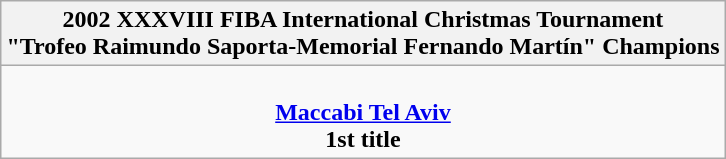<table class=wikitable style="text-align:center; margin:auto">
<tr>
<th>2002 XXXVIII FIBA International Christmas Tournament<br>"Trofeo Raimundo Saporta-Memorial Fernando Martín" Champions</th>
</tr>
<tr>
<td><br> <strong><a href='#'>Maccabi Tel Aviv</a></strong> <br> <strong>1st title</strong></td>
</tr>
</table>
